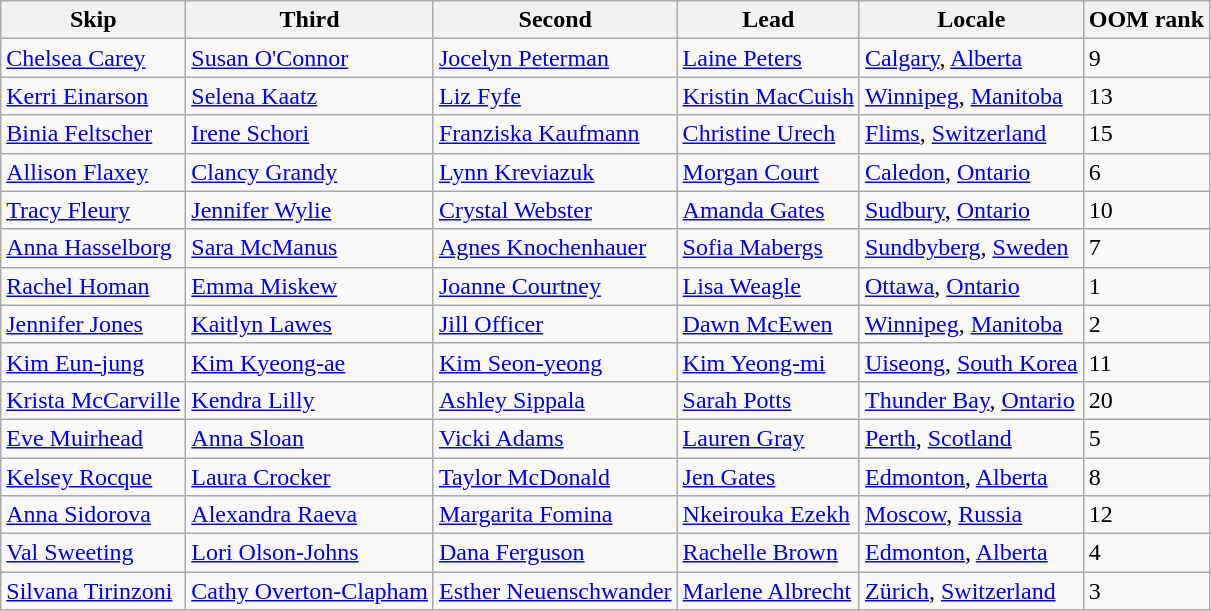<table class=wikitable>
<tr>
<th scope="col">Skip</th>
<th scope="col">Third</th>
<th scope="col">Second</th>
<th scope="col">Lead</th>
<th scope="col">Locale</th>
<th scope="col">OOM rank</th>
</tr>
<tr>
<td><a href='#'>Chelsea Carey</a></td>
<td><a href='#'>Susan O'Connor</a></td>
<td><a href='#'>Jocelyn Peterman</a></td>
<td><a href='#'>Laine Peters</a></td>
<td> <a href='#'>Calgary</a>, <a href='#'>Alberta</a></td>
<td>9</td>
</tr>
<tr>
<td><a href='#'>Kerri Einarson</a></td>
<td><a href='#'>Selena Kaatz</a></td>
<td><a href='#'>Liz Fyfe</a></td>
<td><a href='#'>Kristin MacCuish</a></td>
<td> <a href='#'>Winnipeg</a>, <a href='#'>Manitoba</a></td>
<td>13</td>
</tr>
<tr>
<td><a href='#'>Binia Feltscher</a></td>
<td><a href='#'>Irene Schori</a></td>
<td><a href='#'>Franziska Kaufmann</a></td>
<td><a href='#'>Christine Urech</a></td>
<td> <a href='#'>Flims</a>, <a href='#'>Switzerland</a></td>
<td>15</td>
</tr>
<tr>
<td><a href='#'>Allison Flaxey</a></td>
<td><a href='#'>Clancy Grandy</a></td>
<td><a href='#'>Lynn Kreviazuk</a></td>
<td><a href='#'>Morgan Court</a></td>
<td> <a href='#'>Caledon</a>, <a href='#'>Ontario</a></td>
<td>6</td>
</tr>
<tr>
<td><a href='#'>Tracy Fleury</a></td>
<td><a href='#'>Jennifer Wylie</a></td>
<td><a href='#'>Crystal Webster</a></td>
<td><a href='#'>Amanda Gates</a></td>
<td> <a href='#'>Sudbury</a>, <a href='#'>Ontario</a></td>
<td>10</td>
</tr>
<tr>
<td><a href='#'>Anna Hasselborg</a></td>
<td><a href='#'>Sara McManus</a></td>
<td><a href='#'>Agnes Knochenhauer</a></td>
<td><a href='#'>Sofia Mabergs</a></td>
<td> <a href='#'>Sundbyberg</a>, <a href='#'>Sweden</a></td>
<td>7</td>
</tr>
<tr>
<td><a href='#'>Rachel Homan</a></td>
<td><a href='#'>Emma Miskew</a></td>
<td><a href='#'>Joanne Courtney</a></td>
<td><a href='#'>Lisa Weagle</a></td>
<td> <a href='#'>Ottawa</a>, <a href='#'>Ontario</a></td>
<td>1</td>
</tr>
<tr>
<td><a href='#'>Jennifer Jones</a></td>
<td><a href='#'>Kaitlyn Lawes</a></td>
<td><a href='#'>Jill Officer</a></td>
<td><a href='#'>Dawn McEwen</a></td>
<td> <a href='#'>Winnipeg</a>, <a href='#'>Manitoba</a></td>
<td>2</td>
</tr>
<tr>
<td><a href='#'>Kim Eun-jung</a></td>
<td><a href='#'>Kim Kyeong-ae</a></td>
<td><a href='#'>Kim Seon-yeong</a></td>
<td><a href='#'>Kim Yeong-mi</a></td>
<td> <a href='#'>Uiseong</a>, <a href='#'>South Korea</a></td>
<td>11</td>
</tr>
<tr>
<td><a href='#'>Krista McCarville</a></td>
<td><a href='#'>Kendra Lilly</a></td>
<td><a href='#'>Ashley Sippala</a></td>
<td><a href='#'>Sarah Potts</a></td>
<td> <a href='#'>Thunder Bay</a>, <a href='#'>Ontario</a></td>
<td>20</td>
</tr>
<tr>
<td><a href='#'>Eve Muirhead</a></td>
<td><a href='#'>Anna Sloan</a></td>
<td><a href='#'>Vicki Adams</a></td>
<td><a href='#'>Lauren Gray</a></td>
<td> <a href='#'>Perth</a>, <a href='#'>Scotland</a></td>
<td>5</td>
</tr>
<tr>
<td><a href='#'>Kelsey Rocque</a></td>
<td><a href='#'>Laura Crocker</a></td>
<td><a href='#'>Taylor McDonald</a></td>
<td><a href='#'>Jen Gates</a></td>
<td> <a href='#'>Edmonton</a>, <a href='#'>Alberta</a></td>
<td>8</td>
</tr>
<tr>
<td><a href='#'>Anna Sidorova</a></td>
<td><a href='#'>Alexandra Raeva</a></td>
<td><a href='#'>Margarita Fomina</a></td>
<td><a href='#'>Nkeirouka Ezekh</a></td>
<td> <a href='#'>Moscow</a>, <a href='#'>Russia</a></td>
<td>12</td>
</tr>
<tr>
<td><a href='#'>Val Sweeting</a></td>
<td><a href='#'>Lori Olson-Johns</a></td>
<td><a href='#'>Dana Ferguson</a></td>
<td><a href='#'>Rachelle Brown</a></td>
<td> <a href='#'>Edmonton</a>, <a href='#'>Alberta</a></td>
<td>4</td>
</tr>
<tr>
<td><a href='#'>Silvana Tirinzoni</a></td>
<td><a href='#'>Cathy Overton-Clapham</a></td>
<td><a href='#'>Esther Neuenschwander</a></td>
<td><a href='#'>Marlene Albrecht</a></td>
<td> <a href='#'>Zürich</a>, <a href='#'>Switzerland</a></td>
<td>3</td>
</tr>
</table>
